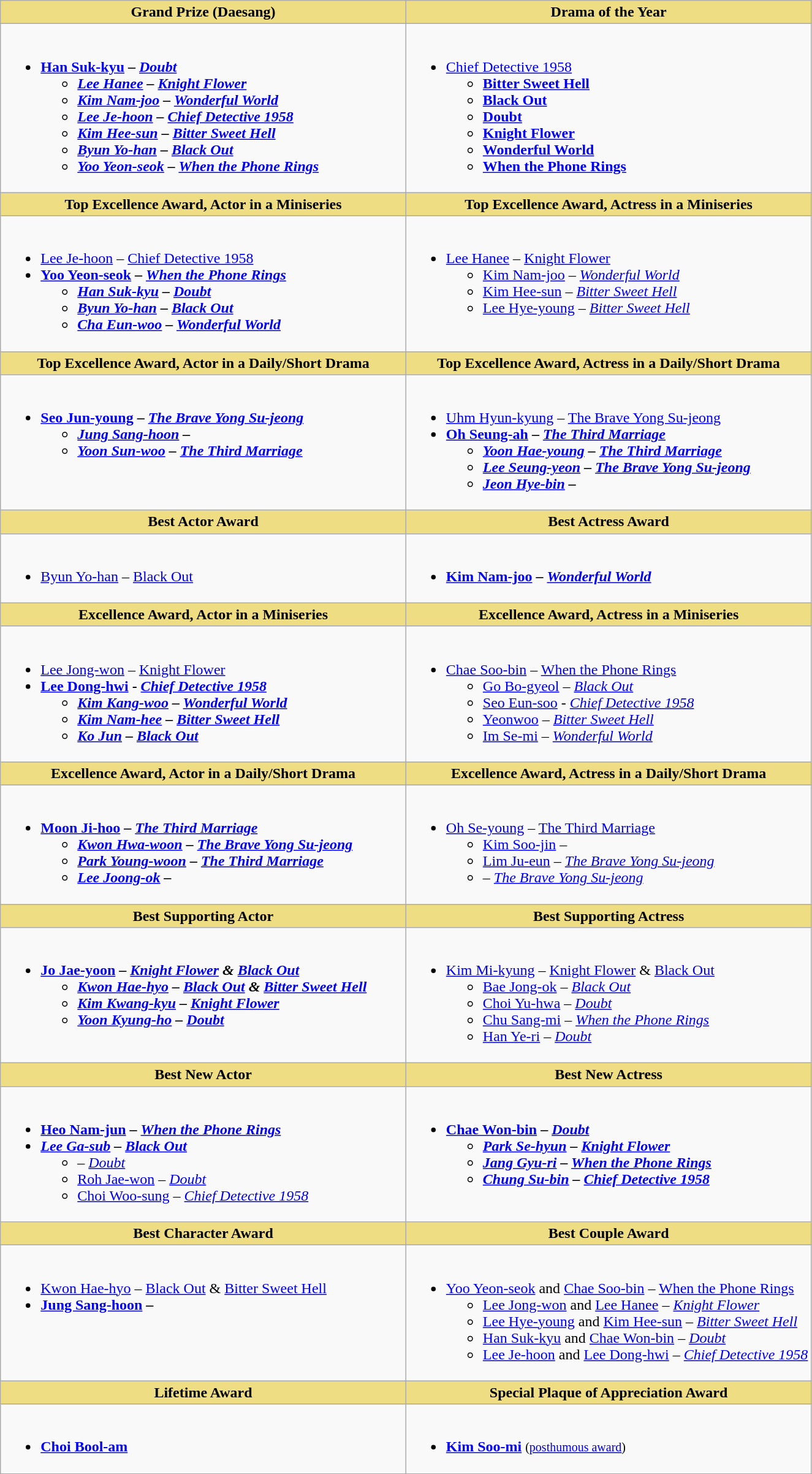<table class="wikitable">
<tr>
<th scope="col" style="background:#eedd82; width:50%">Grand Prize (Daesang)</th>
<th scope="col" style="background:#eedd82; width:50%">Drama of the Year</th>
</tr>
<tr>
<td style="vertical-align:top"><br><ul><li><strong><a href='#'>Han Suk-kyu</a> – <em><a href='#'>Doubt</a><strong><em><ul><li><a href='#'>Lee Hanee</a> – </em><a href='#'>Knight Flower</a><em></li><li><a href='#'>Kim Nam-joo</a> –  </em><a href='#'>Wonderful World</a><em></li><li><a href='#'>Lee Je-hoon</a> – </em><a href='#'>Chief Detective 1958</a><em></li><li><a href='#'>Kim Hee-sun</a> – </em><a href='#'>Bitter Sweet Hell</a><em></li><li><a href='#'>Byun Yo-han</a> – </em><a href='#'>Black Out</a><em></li><li><a href='#'>Yoo Yeon-seok</a> – </em><a href='#'>When the Phone Rings</a><em></li></ul></li></ul></td>
<td style="vertical-align:top"><br><ul><li></em></strong><a href='#'>Chief Detective 1958</a><strong><em><ul><li></em><a href='#'>Bitter Sweet Hell</a><em></li><li></em><a href='#'>Black Out</a><em></li><li></em><a href='#'>Doubt</a><em></li><li></em><a href='#'>Knight Flower</a><em></li><li></em><a href='#'>Wonderful World</a><em></li><li></em><a href='#'>When the Phone Rings</a><em></li></ul></li></ul></td>
</tr>
<tr>
<th scope="col" style="background:#eedd82; width:50%">Top Excellence Award, Actor in a Miniseries</th>
<th scope="col" style="background:#eedd82; width:50%">Top Excellence Award, Actress in a Miniseries</th>
</tr>
<tr>
<td style="vertical-align:top"><br><ul><li></strong><a href='#'>Lee Je-hoon</a> – </em><a href='#'>Chief Detective 1958</a></em></strong></li><li><strong><a href='#'>Yoo Yeon-seok</a> – <em><a href='#'>When the Phone Rings</a><strong><em><ul><li><a href='#'>Han Suk-kyu</a> – </em><a href='#'>Doubt</a><em></li><li><a href='#'>Byun Yo-han</a> – </em><a href='#'>Black Out</a><em></li><li><a href='#'>Cha Eun-woo</a> –  </em><a href='#'>Wonderful World</a><em></li></ul></li></ul></td>
<td style="vertical-align:top"><br><ul><li></strong><a href='#'>Lee Hanee</a> – </em><a href='#'>Knight Flower</a></em></strong><ul><li><a href='#'>Kim Nam-joo</a> –  <em><a href='#'>Wonderful World</a></em></li><li><a href='#'>Kim Hee-sun</a> – <em><a href='#'>Bitter Sweet Hell</a></em></li><li><a href='#'>Lee Hye-young</a> – <em><a href='#'>Bitter Sweet Hell</a></em></li></ul></li></ul></td>
</tr>
<tr>
<th scope="col" style="background:#eedd82; width:50%">Top Excellence Award, Actor in a Daily/Short Drama</th>
<th scope="col" style="background:#eedd82; width:50%">Top Excellence Award, Actress in a Daily/Short Drama</th>
</tr>
<tr>
<td style="vertical-align:top"><br><ul><li><strong><a href='#'>Seo Jun-young</a> – <em><a href='#'>The Brave Yong Su-jeong</a><strong><em><ul><li><a href='#'>Jung Sang-hoon</a> – </em><em></li><li><a href='#'>Yoon Sun-woo</a> – </em><a href='#'>The Third Marriage</a><em></li></ul></li></ul></td>
<td style="vertical-align:top"><br><ul><li></strong><a href='#'>Uhm Hyun-kyung</a> – </em><a href='#'>The Brave Yong Su-jeong</a></em></strong></li><li><strong><a href='#'>Oh Seung-ah</a> – <em><a href='#'>The Third Marriage</a><strong><em><ul><li><a href='#'>Yoon Hae-young</a> – </em><a href='#'>The Third Marriage</a><em></li><li><a href='#'>Lee Seung-yeon</a> – </em><a href='#'>The Brave Yong Su-jeong</a><em></li><li><a href='#'>Jeon Hye-bin</a> – </em><em></li></ul></li></ul></td>
</tr>
<tr>
<th scope="col" style="background:#eedd82; width:50%">Best Actor Award</th>
<th scope="col" style="background:#eedd82; width:50%">Best Actress Award</th>
</tr>
<tr>
<td style="vertical-align:top"><br><ul><li></strong><a href='#'>Byun Yo-han</a> – </em><a href='#'>Black Out</a></em></strong></li></ul></td>
<td style="vertical-align:top"><br><ul><li><strong><a href='#'>Kim Nam-joo</a> –  <em><a href='#'>Wonderful World</a><strong><em></li></ul></td>
</tr>
<tr>
<th scope="col" style="background:#eedd82; width:50%">Excellence Award, Actor in a Miniseries</th>
<th scope="col" style="background:#eedd82; width:50%">Excellence Award, Actress in a Miniseries</th>
</tr>
<tr>
<td style="vertical-align:top"><br><ul><li></strong><a href='#'>Lee Jong-won</a> – </em><a href='#'>Knight Flower</a></em></strong></li><li><strong><a href='#'>Lee Dong-hwi</a> - <em><a href='#'>Chief Detective 1958</a><strong><em><ul><li><a href='#'>Kim Kang-woo</a> –  </em><a href='#'>Wonderful World</a><em></li><li><a href='#'>Kim Nam-hee</a> – </em><a href='#'>Bitter Sweet Hell</a><em></li><li><a href='#'>Ko Jun</a> – </em><a href='#'>Black Out</a><em></li></ul></li></ul></td>
<td style="vertical-align:top"><br><ul><li></strong><a href='#'>Chae Soo-bin</a> –  </em><a href='#'>When the Phone Rings</a></em></strong><ul><li><a href='#'>Go Bo-gyeol</a> – <em><a href='#'>Black Out</a></em></li><li><a href='#'>Seo Eun-soo</a> - <em><a href='#'>Chief Detective 1958</a></em></li><li><a href='#'>Yeonwoo</a> – <em><a href='#'>Bitter Sweet Hell</a></em></li><li><a href='#'>Im Se-mi</a> –  <em><a href='#'>Wonderful World</a></em></li></ul></li></ul></td>
</tr>
<tr>
<th scope="col" style="background:#eedd82; width:50%">Excellence Award, Actor in a Daily/Short Drama</th>
<th scope="col" style="background:#eedd82; width:50%">Excellence Award, Actress in a Daily/Short Drama</th>
</tr>
<tr>
<td style="vertical-align:top"><br><ul><li><strong><a href='#'>Moon Ji-hoo</a> – <em><a href='#'>The Third Marriage</a><strong><em><ul><li><a href='#'>Kwon Hwa-woon</a> – </em><a href='#'>The Brave Yong Su-jeong</a><em></li><li><a href='#'>Park Young-woon</a> – </em><a href='#'>The Third Marriage</a><em></li><li><a href='#'>Lee Joong-ok</a> – </em><em></li></ul></li></ul></td>
<td style="vertical-align:top"><br><ul><li></strong><a href='#'>Oh Se-young</a> – </em><a href='#'>The Third Marriage</a></em></strong><ul><li><a href='#'>Kim Soo-jin</a> – <em></em></li><li><a href='#'>Lim Ju-eun</a> – <em><a href='#'>The Brave Yong Su-jeong</a></em></li><li> – <em><a href='#'>The Brave Yong Su-jeong</a></em></li></ul></li></ul></td>
</tr>
<tr>
<th scope="col" style="background:#eedd82; width:50%">Best Supporting Actor</th>
<th scope="col" style="background:#eedd82; width:50%">Best Supporting Actress</th>
</tr>
<tr>
<td style="vertical-align:top"><br><ul><li><strong><a href='#'>Jo Jae-yoon</a> – <em><a href='#'>Knight Flower</a> & <a href='#'>Black Out</a><strong><em><ul><li><a href='#'>Kwon Hae-hyo</a> – </em><a href='#'>Black Out</a> & <a href='#'>Bitter Sweet Hell</a><em></li><li><a href='#'>Kim Kwang-kyu</a> – </em><a href='#'>Knight Flower</a><em></li><li><a href='#'>Yoon Kyung-ho</a> – </em><a href='#'>Doubt</a><em></li></ul></li></ul></td>
<td style="vertical-align:top"><br><ul><li></strong><a href='#'>Kim Mi-kyung</a> – </em><a href='#'>Knight Flower</a> & <a href='#'>Black Out</a></em></strong><ul><li><a href='#'>Bae Jong-ok</a> – <em><a href='#'>Black Out</a></em></li><li><a href='#'>Choi Yu-hwa</a> – <em><a href='#'>Doubt</a></em></li><li><a href='#'>Chu Sang-mi</a> – <em><a href='#'>When the Phone Rings</a></em></li><li><a href='#'>Han Ye-ri</a> – <em><a href='#'>Doubt</a></em></li></ul></li></ul></td>
</tr>
<tr>
<th scope="col" style="background:#eedd82; width:50%">Best New Actor</th>
<th scope="col" style="background:#eedd82; width:50%">Best New Actress</th>
</tr>
<tr>
<td style="vertical-align:top"><br><ul><li><strong><a href='#'>Heo Nam-jun</a> – <em><a href='#'>When the Phone Rings</a><strong><em></li><li></strong><a href='#'>Lee Ga-sub</a> – </em><a href='#'>Black Out</a></em></strong><ul><li> – <em><a href='#'>Doubt</a></em></li><li><a href='#'>Roh Jae-won</a> – <em><a href='#'>Doubt</a></em></li><li><a href='#'>Choi Woo-sung</a> – <em><a href='#'>Chief Detective 1958</a></em></li></ul></li></ul></td>
<td style="vertical-align:top"><br><ul><li><strong><a href='#'>Chae Won-bin</a> – <em><a href='#'>Doubt</a><strong><em><ul><li><a href='#'>Park Se-hyun</a> – </em><a href='#'>Knight Flower</a><em></li><li><a href='#'>Jang Gyu-ri</a> – </em><a href='#'>When the Phone Rings</a><em></li><li><a href='#'>Chung Su-bin</a> – </em><a href='#'>Chief Detective 1958</a><em></li></ul></li></ul></td>
</tr>
<tr>
<th scope="col" style="background:#eedd82; width:50%">Best Character Award</th>
<th scope="col" style="background:#eedd82; width:50%">Best Couple Award</th>
</tr>
<tr>
<td style="vertical-align:top"><br><ul><li></strong><a href='#'>Kwon Hae-hyo</a> – </em><a href='#'>Black Out</a> & <a href='#'>Bitter Sweet Hell</a></em></strong></li><li><strong><a href='#'>Jung Sang-hoon</a> – <em><strong><em></li></ul></td>
<td style="vertical-align:top"><br><ul><li></strong><a href='#'>Yoo Yeon-seok</a> and <a href='#'>Chae Soo-bin</a> – </em><a href='#'>When the Phone Rings</a></em></strong><ul><li><a href='#'>Lee Jong-won</a> and <a href='#'>Lee Hanee</a> – <em><a href='#'>Knight Flower</a></em></li><li><a href='#'>Lee Hye-young</a> and <a href='#'>Kim Hee-sun</a> – <em><a href='#'>Bitter Sweet Hell</a></em></li><li><a href='#'>Han Suk-kyu</a> and <a href='#'>Chae Won-bin</a> – <em><a href='#'>Doubt</a></em></li><li><a href='#'>Lee Je-hoon</a> and <a href='#'>Lee Dong-hwi</a> – <em><a href='#'>Chief Detective 1958</a></em></li></ul></li></ul></td>
</tr>
<tr>
<th scope="col" style="background:#eedd82; width:50%">Lifetime Award</th>
<th scope="col" style="background:#eedd82; width:50%">Special Plaque of Appreciation Award</th>
</tr>
<tr>
<td style="vertical-align:top"><br><ul><li><strong><a href='#'>Choi Bool-am</a></strong></li></ul></td>
<td style="vertical-align:top"><br><ul><li><strong><a href='#'>Kim Soo-mi</a></strong> <small>(<a href='#'>posthumous award</a>)</small></li></ul></td>
</tr>
<tr>
</tr>
</table>
